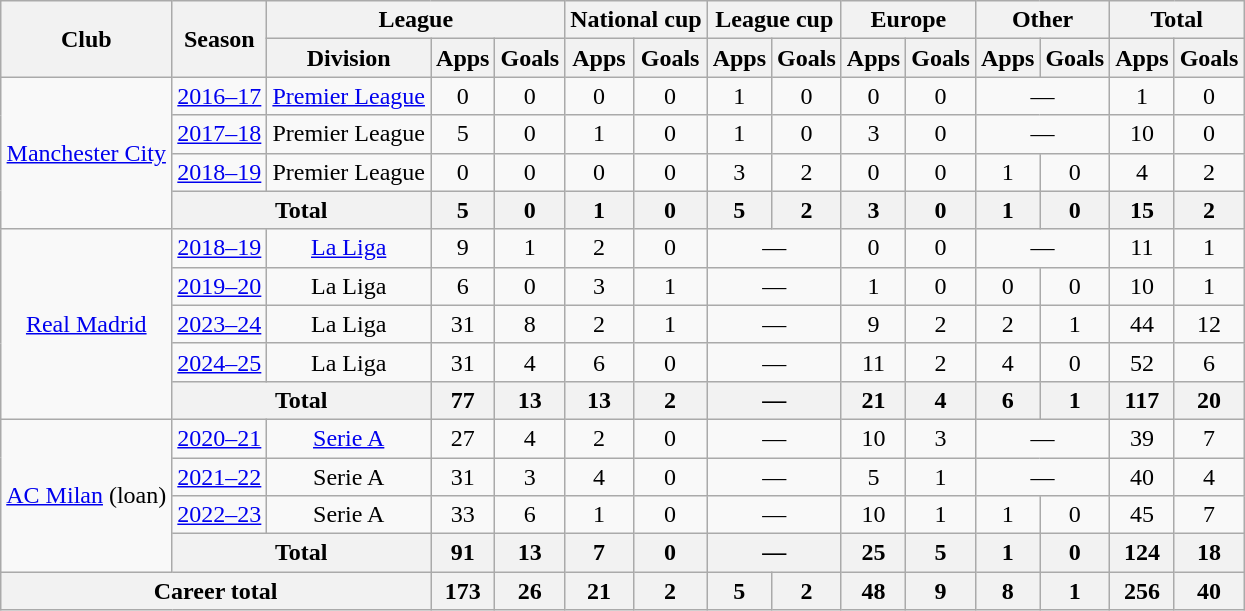<table class=wikitable style=text-align:center>
<tr>
<th rowspan=2>Club</th>
<th rowspan=2>Season</th>
<th colspan=3>League</th>
<th colspan=2>National cup</th>
<th colspan=2>League cup</th>
<th colspan=2>Europe</th>
<th colspan=2>Other</th>
<th colspan=2>Total</th>
</tr>
<tr>
<th>Division</th>
<th>Apps</th>
<th>Goals</th>
<th>Apps</th>
<th>Goals</th>
<th>Apps</th>
<th>Goals</th>
<th>Apps</th>
<th>Goals</th>
<th>Apps</th>
<th>Goals</th>
<th>Apps</th>
<th>Goals</th>
</tr>
<tr>
<td rowspan=4><a href='#'>Manchester City</a></td>
<td><a href='#'>2016–17</a></td>
<td><a href='#'>Premier League</a></td>
<td>0</td>
<td>0</td>
<td>0</td>
<td>0</td>
<td>1</td>
<td>0</td>
<td>0</td>
<td>0</td>
<td colspan=2>—</td>
<td>1</td>
<td>0</td>
</tr>
<tr>
<td><a href='#'>2017–18</a></td>
<td>Premier League</td>
<td>5</td>
<td>0</td>
<td>1</td>
<td>0</td>
<td>1</td>
<td>0</td>
<td>3</td>
<td>0</td>
<td colspan=2>—</td>
<td>10</td>
<td>0</td>
</tr>
<tr>
<td><a href='#'>2018–19</a></td>
<td>Premier League</td>
<td>0</td>
<td>0</td>
<td>0</td>
<td>0</td>
<td>3</td>
<td>2</td>
<td>0</td>
<td>0</td>
<td>1</td>
<td>0</td>
<td>4</td>
<td>2</td>
</tr>
<tr>
<th colspan=2>Total</th>
<th>5</th>
<th>0</th>
<th>1</th>
<th>0</th>
<th>5</th>
<th>2</th>
<th>3</th>
<th>0</th>
<th>1</th>
<th>0</th>
<th>15</th>
<th>2</th>
</tr>
<tr>
<td rowspan=5><a href='#'>Real Madrid</a></td>
<td><a href='#'>2018–19</a></td>
<td><a href='#'>La Liga</a></td>
<td>9</td>
<td>1</td>
<td>2</td>
<td>0</td>
<td colspan=2>—</td>
<td>0</td>
<td>0</td>
<td colspan=2>—</td>
<td>11</td>
<td>1</td>
</tr>
<tr>
<td><a href='#'>2019–20</a></td>
<td>La Liga</td>
<td>6</td>
<td>0</td>
<td>3</td>
<td>1</td>
<td colspan=2>—</td>
<td>1</td>
<td>0</td>
<td>0</td>
<td>0</td>
<td>10</td>
<td>1</td>
</tr>
<tr>
<td><a href='#'>2023–24</a></td>
<td>La Liga</td>
<td>31</td>
<td>8</td>
<td>2</td>
<td>1</td>
<td colspan=2>—</td>
<td>9</td>
<td>2</td>
<td>2</td>
<td>1</td>
<td>44</td>
<td>12</td>
</tr>
<tr>
<td><a href='#'>2024–25</a></td>
<td>La Liga</td>
<td>31</td>
<td>4</td>
<td>6</td>
<td>0</td>
<td colspan=2>—</td>
<td>11</td>
<td>2</td>
<td>4</td>
<td>0</td>
<td>52</td>
<td>6</td>
</tr>
<tr>
<th colspan=2>Total</th>
<th>77</th>
<th>13</th>
<th>13</th>
<th>2</th>
<th colspan=2>—</th>
<th>21</th>
<th>4</th>
<th>6</th>
<th>1</th>
<th>117</th>
<th>20</th>
</tr>
<tr>
<td rowspan=4><a href='#'>AC Milan</a> (loan)</td>
<td><a href='#'>2020–21</a></td>
<td><a href='#'>Serie A</a></td>
<td>27</td>
<td>4</td>
<td>2</td>
<td>0</td>
<td colspan=2>—</td>
<td>10</td>
<td>3</td>
<td colspan=2>—</td>
<td>39</td>
<td>7</td>
</tr>
<tr>
<td><a href='#'>2021–22</a></td>
<td>Serie A</td>
<td>31</td>
<td>3</td>
<td>4</td>
<td>0</td>
<td colspan=2>—</td>
<td>5</td>
<td>1</td>
<td colspan=2>—</td>
<td>40</td>
<td>4</td>
</tr>
<tr>
<td><a href='#'>2022–23</a></td>
<td>Serie A</td>
<td>33</td>
<td>6</td>
<td>1</td>
<td>0</td>
<td colspan=2>—</td>
<td>10</td>
<td>1</td>
<td>1</td>
<td>0</td>
<td>45</td>
<td>7</td>
</tr>
<tr>
<th colspan=2>Total</th>
<th>91</th>
<th>13</th>
<th>7</th>
<th>0</th>
<th colspan=2>—</th>
<th>25</th>
<th>5</th>
<th>1</th>
<th>0</th>
<th>124</th>
<th>18</th>
</tr>
<tr>
<th colspan=3>Career total</th>
<th>173</th>
<th>26</th>
<th>21</th>
<th>2</th>
<th>5</th>
<th>2</th>
<th>48</th>
<th>9</th>
<th>8</th>
<th>1</th>
<th>256</th>
<th>40</th>
</tr>
</table>
